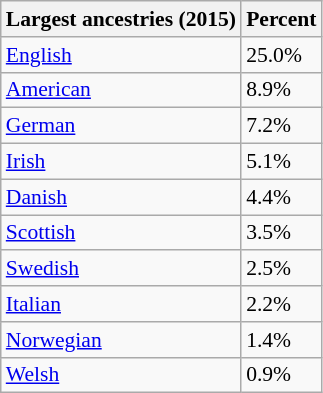<table class="wikitable sortable collapsible" style="font-size: 90%;">
<tr>
<th>Largest ancestries (2015)</th>
<th>Percent</th>
</tr>
<tr>
<td><a href='#'>English</a> </td>
<td>25.0%</td>
</tr>
<tr>
<td><a href='#'>American</a> </td>
<td>8.9%</td>
</tr>
<tr>
<td><a href='#'>German</a> </td>
<td>7.2%</td>
</tr>
<tr>
<td><a href='#'>Irish</a> </td>
<td>5.1%</td>
</tr>
<tr>
<td><a href='#'>Danish</a> </td>
<td>4.4%</td>
</tr>
<tr>
<td><a href='#'>Scottish</a> </td>
<td>3.5%</td>
</tr>
<tr>
<td><a href='#'>Swedish</a> </td>
<td>2.5%</td>
</tr>
<tr>
<td><a href='#'>Italian</a> </td>
<td>2.2%</td>
</tr>
<tr>
<td><a href='#'>Norwegian</a> </td>
<td>1.4%</td>
</tr>
<tr>
<td><a href='#'>Welsh</a> </td>
<td>0.9%</td>
</tr>
</table>
